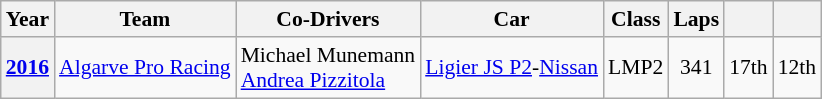<table class="wikitable" style="text-align:center; font-size:90%">
<tr>
<th>Year</th>
<th>Team</th>
<th>Co-Drivers</th>
<th>Car</th>
<th>Class</th>
<th>Laps</th>
<th></th>
<th></th>
</tr>
<tr>
<th><a href='#'>2016</a></th>
<td align="left"> <a href='#'>Algarve Pro Racing</a></td>
<td align="left"> Michael Munemann<br> <a href='#'>Andrea Pizzitola</a></td>
<td align="left"><a href='#'>Ligier JS P2</a>-<a href='#'>Nissan</a></td>
<td>LMP2</td>
<td>341</td>
<td>17th</td>
<td>12th</td>
</tr>
</table>
